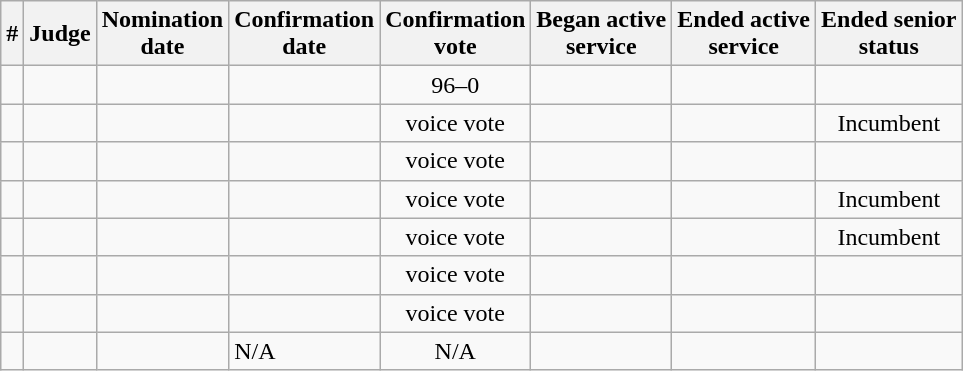<table class="sortable wikitable">
<tr>
<th>#</th>
<th>Judge</th>
<th>Nomination<br>date</th>
<th>Confirmation<br>date</th>
<th>Confirmation<br>vote</th>
<th>Began active<br>service</th>
<th>Ended active<br>service</th>
<th>Ended senior<br>status</th>
</tr>
<tr>
<td></td>
<td></td>
<td></td>
<td></td>
<td align=center>96–0</td>
<td></td>
<td></td>
<td></td>
</tr>
<tr>
<td></td>
<td></td>
<td></td>
<td></td>
<td align=center>voice vote</td>
<td></td>
<td></td>
<td align=center>Incumbent</td>
</tr>
<tr>
<td></td>
<td></td>
<td></td>
<td></td>
<td align=center>voice vote</td>
<td></td>
<td></td>
<td align=center></td>
</tr>
<tr>
<td></td>
<td></td>
<td></td>
<td></td>
<td align=center>voice vote</td>
<td></td>
<td></td>
<td align=center>Incumbent</td>
</tr>
<tr>
<td></td>
<td></td>
<td></td>
<td></td>
<td align=center>voice vote</td>
<td></td>
<td></td>
<td align=center>Incumbent</td>
</tr>
<tr>
<td></td>
<td></td>
<td></td>
<td></td>
<td align=center>voice vote</td>
<td></td>
<td></td>
<td></td>
</tr>
<tr>
<td></td>
<td></td>
<td></td>
<td></td>
<td align=center>voice vote</td>
<td></td>
<td></td>
<td></td>
</tr>
<tr>
<td></td>
<td></td>
<td></td>
<td>N/A</td>
<td align=center>N/A</td>
<td></td>
<td></td>
<td align=center></td>
</tr>
</table>
